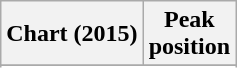<table class="wikitable sortable">
<tr>
<th>Chart (2015)</th>
<th>Peak<br>position</th>
</tr>
<tr>
</tr>
<tr>
</tr>
<tr>
</tr>
<tr>
</tr>
<tr>
</tr>
</table>
